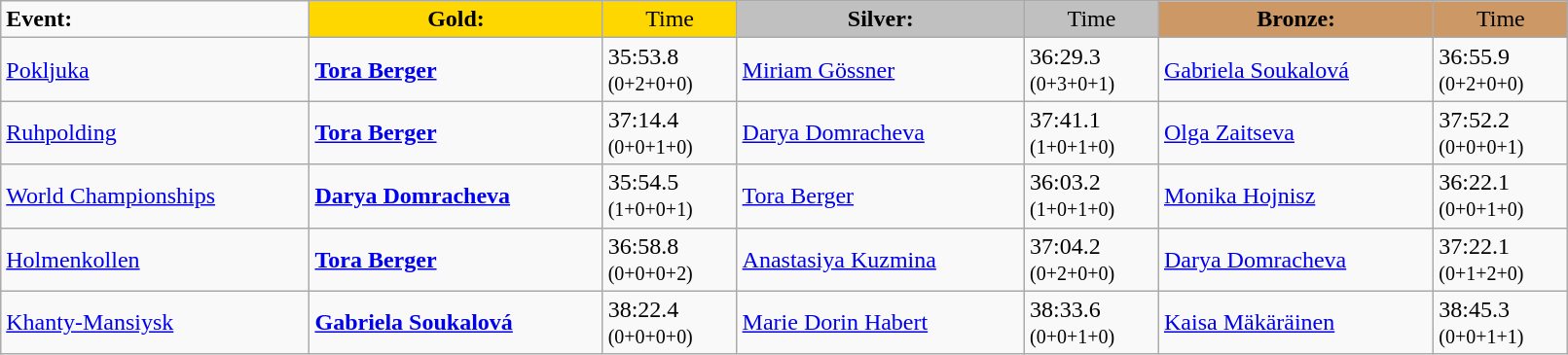<table class="wikitable" width=85%>
<tr>
<td><strong>Event:</strong></td>
<td style="text-align:center;background-color:gold;"><strong>Gold:</strong></td>
<td style="text-align:center;background-color:gold;">Time</td>
<td style="text-align:center;background-color:silver;"><strong>Silver:</strong></td>
<td style="text-align:center;background-color:silver;">Time</td>
<td style="text-align:center;background-color:#CC9966;"><strong>Bronze:</strong></td>
<td style="text-align:center;background-color:#CC9966;">Time</td>
</tr>
<tr>
<td><a href='#'>Pokljuka</a><br></td>
<td><strong><a href='#'>Tora Berger</a></strong><br><small></small></td>
<td>35:53.8<br><small>(0+2+0+0)</small></td>
<td><a href='#'>Miriam Gössner</a><br><small></small></td>
<td>36:29.3<br><small>(0+3+0+1)</small></td>
<td><a href='#'>Gabriela Soukalová</a><br><small></small></td>
<td>36:55.9<br><small>(0+2+0+0)</small></td>
</tr>
<tr>
<td><a href='#'>Ruhpolding</a><br></td>
<td><strong><a href='#'>Tora Berger</a></strong><br><small></small></td>
<td>37:14.4<br><small>(0+0+1+0)</small></td>
<td><a href='#'>Darya Domracheva</a><br><small></small></td>
<td>37:41.1<br><small>(1+0+1+0)</small></td>
<td><a href='#'>Olga Zaitseva</a><br><small></small></td>
<td>37:52.2<br><small>(0+0+0+1)</small></td>
</tr>
<tr>
<td><a href='#'>World Championships</a><br></td>
<td><strong><a href='#'>Darya Domracheva</a></strong><br><small></small></td>
<td>35:54.5<br><small>(1+0+0+1)</small></td>
<td><a href='#'>Tora Berger</a><br><small></small></td>
<td>36:03.2<br><small>(1+0+1+0)</small></td>
<td><a href='#'>Monika Hojnisz</a><br><small></small></td>
<td>36:22.1<br><small>(0+0+1+0)</small></td>
</tr>
<tr>
<td><a href='#'>Holmenkollen</a><br></td>
<td><strong><a href='#'>Tora Berger</a></strong><br><small></small></td>
<td>36:58.8<br><small>(0+0+0+2)</small></td>
<td><a href='#'>Anastasiya Kuzmina</a><br><small></small></td>
<td>37:04.2<br><small>(0+2+0+0)</small></td>
<td><a href='#'>Darya Domracheva</a><br><small></small></td>
<td>37:22.1<br><small>(0+1+2+0)</small></td>
</tr>
<tr>
<td><a href='#'>Khanty-Mansiysk</a><br></td>
<td><strong><a href='#'>Gabriela Soukalová</a></strong><br><small></small></td>
<td>38:22.4<br><small>(0+0+0+0)</small></td>
<td><a href='#'>Marie Dorin Habert</a><br><small></small></td>
<td>38:33.6<br><small>(0+0+1+0)</small></td>
<td><a href='#'>Kaisa Mäkäräinen</a><br><small></small></td>
<td>38:45.3<br><small>(0+0+1+1)</small></td>
</tr>
</table>
